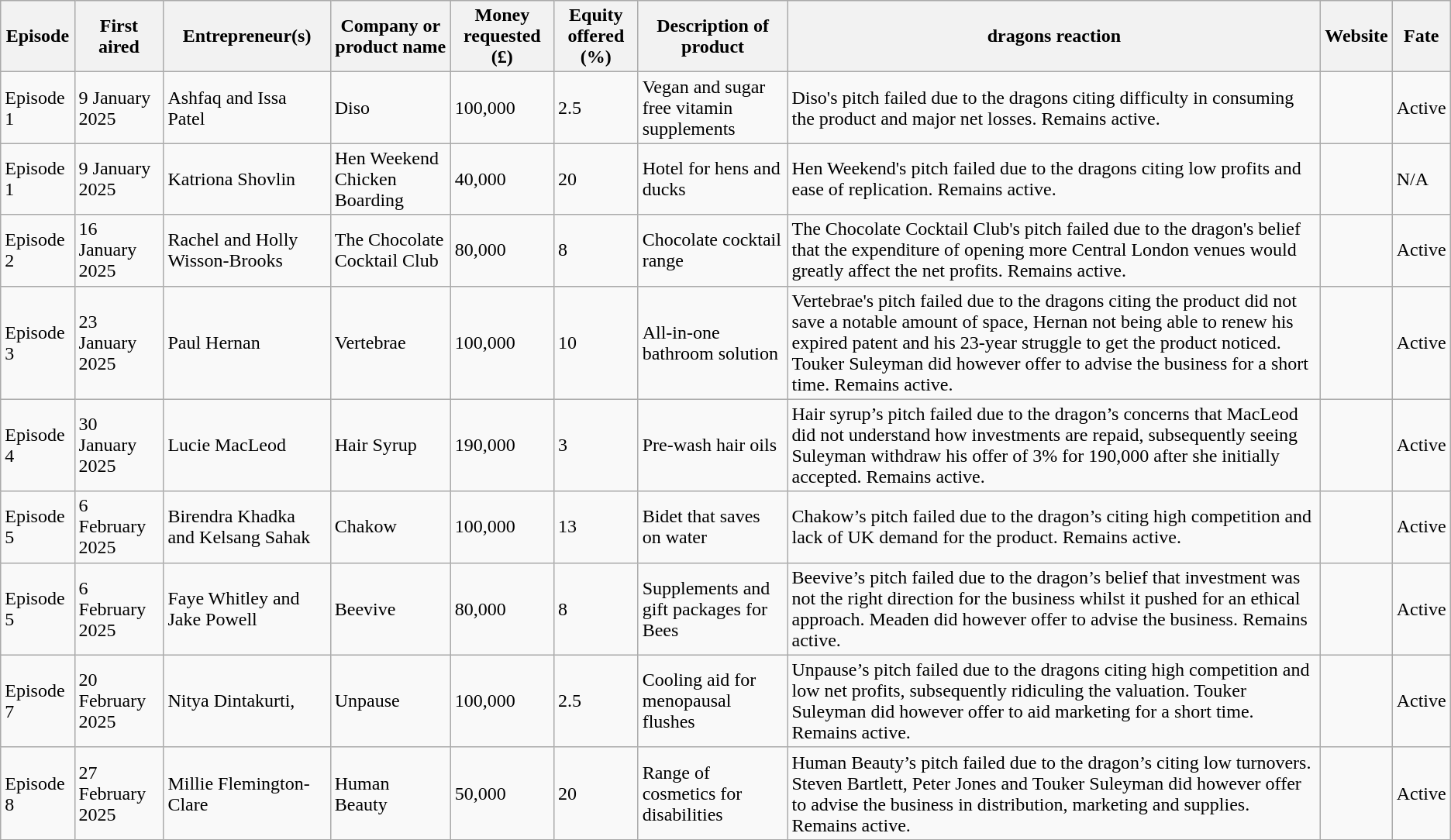<table class="wikitable sortable">
<tr>
<th>Episode</th>
<th>First aired</th>
<th>Entrepreneur(s)</th>
<th>Company or product name</th>
<th>Money requested (£)</th>
<th>Equity offered (%)</th>
<th>Description of product</th>
<th>dragons reaction</th>
<th>Website</th>
<th>Fate</th>
</tr>
<tr>
<td>Episode 1</td>
<td>9 January 2025</td>
<td>Ashfaq and Issa Patel</td>
<td>Diso</td>
<td>100,000</td>
<td>2.5</td>
<td>Vegan and sugar free vitamin supplements</td>
<td>Diso's pitch failed due to the dragons citing difficulty in consuming the product and major net losses. Remains active.</td>
<td></td>
<td>Active </td>
</tr>
<tr>
<td>Episode 1</td>
<td>9 January 2025</td>
<td>Katriona Shovlin</td>
<td>Hen Weekend Chicken Boarding</td>
<td>40,000</td>
<td>20</td>
<td>Hotel for hens and ducks</td>
<td>Hen Weekend's pitch failed due to the dragons citing low profits and ease of replication. Remains active.</td>
<td></td>
<td>N/A</td>
</tr>
<tr>
<td>Episode 2</td>
<td>16 January 2025</td>
<td>Rachel and Holly Wisson-Brooks</td>
<td>The Chocolate Cocktail Club</td>
<td>80,000</td>
<td>8</td>
<td>Chocolate cocktail range</td>
<td>The Chocolate Cocktail Club's pitch failed due to the dragon's belief that the expenditure of opening more Central London venues would greatly affect the net profits. Remains active.</td>
<td></td>
<td>Active </td>
</tr>
<tr>
<td>Episode 3</td>
<td>23 January 2025</td>
<td>Paul Hernan</td>
<td>Vertebrae</td>
<td>100,000</td>
<td>10</td>
<td>All-in-one bathroom solution</td>
<td>Vertebrae's pitch failed due to the dragons citing the product did not save a notable amount of space, Hernan not being able to renew his expired patent and his 23-year struggle to get the product noticed. Touker Suleyman did however offer to advise the business for a short time. Remains active.</td>
<td></td>
<td>Active </td>
</tr>
<tr>
<td>Episode 4</td>
<td>30 January 2025</td>
<td>Lucie MacLeod</td>
<td>Hair Syrup</td>
<td>190,000</td>
<td>3</td>
<td>Pre-wash hair oils</td>
<td>Hair syrup’s pitch failed due to the dragon’s concerns that MacLeod did not understand how investments are repaid, subsequently seeing Suleyman withdraw his offer of 3% for 190,000 after she initially accepted. Remains active.</td>
<td></td>
<td>Active </td>
</tr>
<tr>
<td>Episode 5</td>
<td>6 February 2025</td>
<td>Birendra Khadka and Kelsang Sahak</td>
<td>Chakow</td>
<td>100,000</td>
<td>13</td>
<td>Bidet that saves on water</td>
<td>Chakow’s pitch failed due to the dragon’s citing high competition and lack of UK demand for the product. Remains active.</td>
<td></td>
<td>Active </td>
</tr>
<tr>
<td>Episode 5</td>
<td>6 February 2025</td>
<td>Faye Whitley and Jake Powell</td>
<td>Beevive</td>
<td>80,000</td>
<td>8</td>
<td>Supplements and gift packages for Bees</td>
<td>Beevive’s pitch failed due to the dragon’s belief that investment was not the right direction for the business whilst it pushed for an ethical approach. Meaden did however offer to advise the business. Remains active.</td>
<td></td>
<td>Active </td>
</tr>
<tr>
<td>Episode 7</td>
<td>20 February 2025</td>
<td>Nitya Dintakurti,</td>
<td>Unpause</td>
<td>100,000</td>
<td>2.5</td>
<td>Cooling aid for menopausal flushes</td>
<td>Unpause’s pitch failed due to the dragons citing high competition and low net profits, subsequently ridiculing the valuation. Touker Suleyman did however offer to aid marketing for a short time. Remains active.</td>
<td></td>
<td>Active </td>
</tr>
<tr>
<td>Episode 8</td>
<td>27 February 2025</td>
<td>Millie Flemington-Clare</td>
<td>Human Beauty</td>
<td>50,000</td>
<td>20</td>
<td>Range of cosmetics for disabilities</td>
<td>Human Beauty’s pitch failed due to the dragon’s citing low turnovers. Steven Bartlett, Peter Jones and Touker Suleyman did however offer to advise the business in distribution, marketing and supplies. Remains active.</td>
<td></td>
<td>Active </td>
</tr>
</table>
